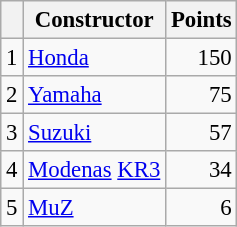<table class="wikitable" style="font-size: 95%;">
<tr>
<th></th>
<th>Constructor</th>
<th>Points</th>
</tr>
<tr>
<td align=center>1</td>
<td> <a href='#'>Honda</a></td>
<td align=right>150</td>
</tr>
<tr>
<td align=center>2</td>
<td> <a href='#'>Yamaha</a></td>
<td align=right>75</td>
</tr>
<tr>
<td align=center>3</td>
<td> <a href='#'>Suzuki</a></td>
<td align=right>57</td>
</tr>
<tr>
<td align=center>4</td>
<td> <a href='#'>Modenas</a> <a href='#'>KR3</a></td>
<td align=right>34</td>
</tr>
<tr>
<td align=center>5</td>
<td> <a href='#'>MuZ</a></td>
<td align=right>6</td>
</tr>
</table>
